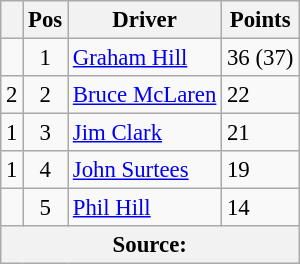<table class="wikitable" style="font-size: 95%;">
<tr>
<th></th>
<th>Pos</th>
<th>Driver</th>
<th>Points</th>
</tr>
<tr>
<td align="left"></td>
<td align="center">1</td>
<td> <a href='#'>Graham Hill</a></td>
<td align=left>36 (37)</td>
</tr>
<tr>
<td align="left"> 2</td>
<td align="center">2</td>
<td> <a href='#'>Bruce McLaren</a></td>
<td align=left>22</td>
</tr>
<tr>
<td align="left"> 1</td>
<td align="center">3</td>
<td> <a href='#'>Jim Clark</a></td>
<td align=left>21</td>
</tr>
<tr>
<td align="left"> 1</td>
<td align="center">4</td>
<td> <a href='#'>John Surtees</a></td>
<td align=left>19</td>
</tr>
<tr>
<td align="left"></td>
<td align="center">5</td>
<td> <a href='#'>Phil Hill</a></td>
<td align=left>14</td>
</tr>
<tr>
<th colspan=4>Source: </th>
</tr>
</table>
